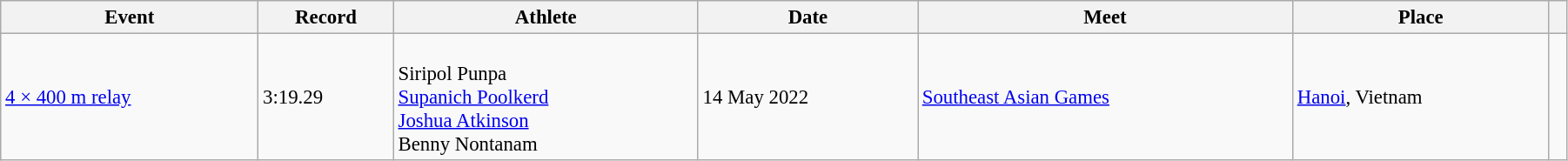<table class="wikitable" style="font-size:95%; width: 95%;">
<tr>
<th>Event</th>
<th>Record</th>
<th>Athlete</th>
<th>Date</th>
<th>Meet</th>
<th>Place</th>
<th></th>
</tr>
<tr>
<td><a href='#'>4 × 400 m relay</a></td>
<td>3:19.29</td>
<td><br>Siripol Punpa<br><a href='#'>Supanich Poolkerd</a><br><a href='#'>Joshua Atkinson</a><br>Benny Nontanam</td>
<td>14 May 2022</td>
<td><a href='#'>Southeast Asian Games</a></td>
<td><a href='#'>Hanoi</a>, Vietnam</td>
<td></td>
</tr>
</table>
